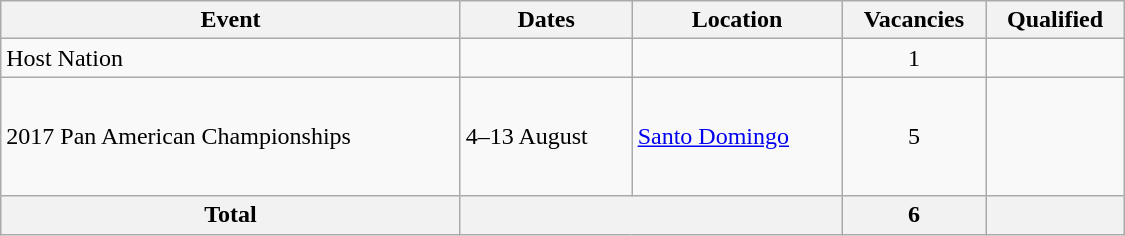<table class="wikitable" width=750>
<tr>
<th>Event</th>
<th>Dates</th>
<th>Location</th>
<th>Vacancies</th>
<th>Qualified</th>
</tr>
<tr>
<td>Host Nation</td>
<td></td>
<td></td>
<td align=center>1</td>
<td></td>
</tr>
<tr>
<td>2017 Pan American Championships</td>
<td>4–13 August</td>
<td> <a href='#'>Santo Domingo</a></td>
<td align=center>5</td>
<td><br><br><br><br></td>
</tr>
<tr>
<th>Total</th>
<th colspan="2"></th>
<th>6</th>
<th></th>
</tr>
</table>
